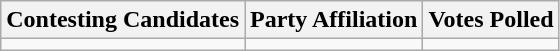<table class="wikitable sortable">
<tr>
<th>Contesting Candidates</th>
<th>Party Affiliation</th>
<th>Votes Polled</th>
</tr>
<tr>
<td></td>
<td></td>
<td></td>
</tr>
</table>
